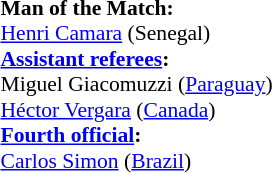<table width=100% style="font-size: 90%">
<tr>
<td><br><strong>Man of the Match:</strong>
<br><a href='#'>Henri Camara</a> (Senegal)<br><strong><a href='#'>Assistant referees</a>:</strong>
<br>Miguel Giacomuzzi (<a href='#'>Paraguay</a>)
<br><a href='#'>Héctor Vergara</a> (<a href='#'>Canada</a>)
<br><strong><a href='#'>Fourth official</a>:</strong>
<br><a href='#'>Carlos Simon</a> (<a href='#'>Brazil</a>)</td>
</tr>
</table>
